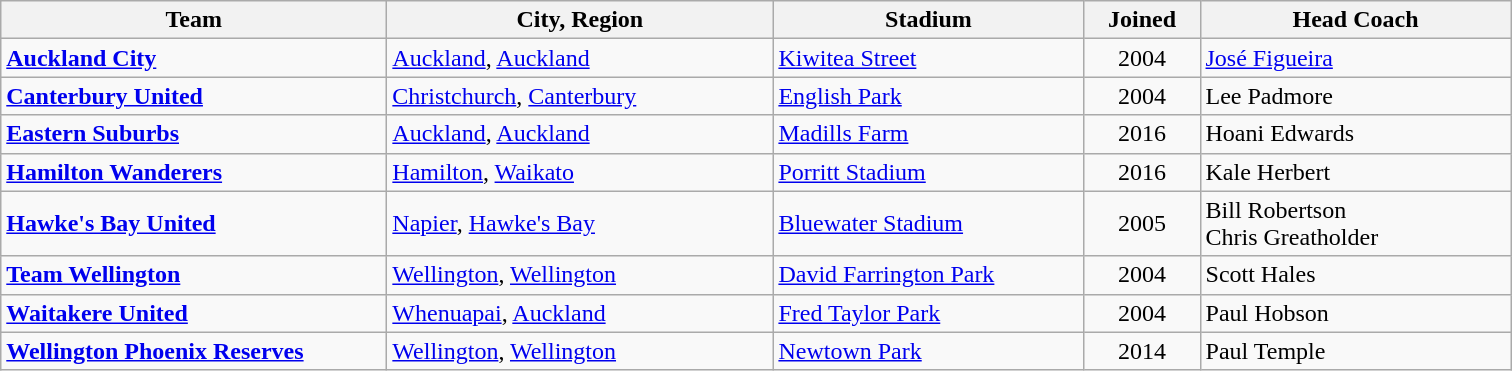<table class="wikitable" text-align:left;">
<tr>
<th width=250>Team</th>
<th width=250>City, Region</th>
<th width=200>Stadium</th>
<th width=70>Joined</th>
<th width=200>Head Coach</th>
</tr>
<tr>
<td>  <strong><a href='#'>Auckland City</a></strong></td>
<td><a href='#'>Auckland</a>, <a href='#'>Auckland</a></td>
<td><a href='#'>Kiwitea Street</a></td>
<td align=center>2004</td>
<td> <a href='#'>José Figueira</a></td>
</tr>
<tr>
<td>  <strong><a href='#'>Canterbury United</a></strong></td>
<td><a href='#'>Christchurch</a>, <a href='#'>Canterbury</a></td>
<td><a href='#'>English Park</a></td>
<td align=center>2004</td>
<td> Lee Padmore</td>
</tr>
<tr>
<td>  <strong><a href='#'>Eastern Suburbs</a></strong></td>
<td><a href='#'>Auckland</a>, <a href='#'>Auckland</a></td>
<td><a href='#'>Madills Farm</a></td>
<td align=center>2016</td>
<td> Hoani Edwards</td>
</tr>
<tr>
<td>  <strong><a href='#'>Hamilton Wanderers</a></strong></td>
<td><a href='#'>Hamilton</a>, <a href='#'>Waikato</a></td>
<td><a href='#'>Porritt Stadium</a></td>
<td align=center>2016</td>
<td> Kale Herbert</td>
</tr>
<tr>
<td>  <strong><a href='#'>Hawke's Bay United</a></strong></td>
<td><a href='#'>Napier</a>, <a href='#'>Hawke's Bay</a></td>
<td><a href='#'>Bluewater Stadium</a></td>
<td align=center>2005</td>
<td> Bill Robertson<br> Chris Greatholder</td>
</tr>
<tr>
<td>  <strong><a href='#'>Team Wellington</a></strong></td>
<td><a href='#'>Wellington</a>, <a href='#'>Wellington</a></td>
<td><a href='#'>David Farrington Park</a></td>
<td align=center>2004</td>
<td> Scott Hales</td>
</tr>
<tr>
<td>  <strong><a href='#'>Waitakere United</a></strong></td>
<td><a href='#'>Whenuapai</a>, <a href='#'>Auckland</a></td>
<td><a href='#'>Fred Taylor Park</a></td>
<td align=center>2004</td>
<td> Paul Hobson</td>
</tr>
<tr>
<td>  <strong><a href='#'>Wellington Phoenix Reserves</a></strong></td>
<td><a href='#'>Wellington</a>, <a href='#'>Wellington</a></td>
<td><a href='#'>Newtown Park</a></td>
<td align=center>2014</td>
<td> Paul Temple</td>
</tr>
</table>
